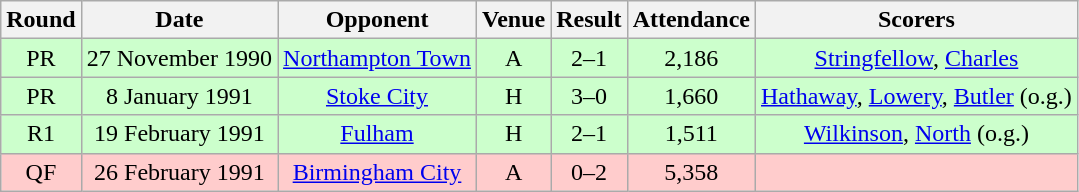<table class="wikitable" style="font-size:100%; text-align:center">
<tr>
<th>Round</th>
<th>Date</th>
<th>Opponent</th>
<th>Venue</th>
<th>Result</th>
<th>Attendance</th>
<th>Scorers</th>
</tr>
<tr style="background-color: #CCFFCC;">
<td>PR</td>
<td>27 November 1990</td>
<td><a href='#'>Northampton Town</a></td>
<td>A</td>
<td>2–1</td>
<td>2,186</td>
<td><a href='#'>Stringfellow</a>, <a href='#'>Charles</a></td>
</tr>
<tr style="background-color: #CCFFCC;">
<td>PR</td>
<td>8 January 1991</td>
<td><a href='#'>Stoke City</a></td>
<td>H</td>
<td>3–0</td>
<td>1,660</td>
<td><a href='#'>Hathaway</a>, <a href='#'>Lowery</a>, <a href='#'>Butler</a> (o.g.)</td>
</tr>
<tr style="background-color: #CCFFCC;">
<td>R1</td>
<td>19 February 1991</td>
<td><a href='#'>Fulham</a></td>
<td>H</td>
<td>2–1</td>
<td>1,511</td>
<td><a href='#'>Wilkinson</a>, <a href='#'>North</a> (o.g.)</td>
</tr>
<tr style="background-color: #FFCCCC;">
<td>QF</td>
<td>26 February 1991</td>
<td><a href='#'>Birmingham City</a></td>
<td>A</td>
<td>0–2</td>
<td>5,358</td>
<td></td>
</tr>
</table>
